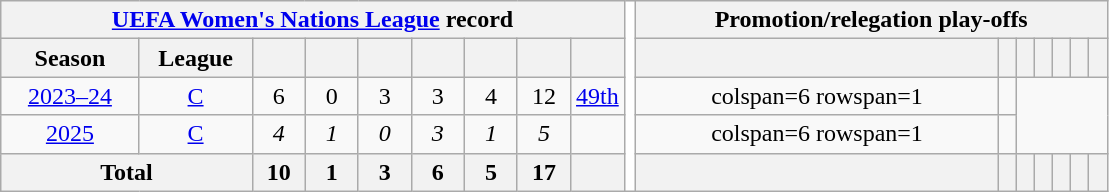<table class="wikitable" style="text-align:center;">
<tr>
<th colspan="9"><a href='#'>UEFA Women's Nations League</a> record</th>
<th style="width:1%;background:white" rowspan=5></th>
<th colspan="7">Promotion/relegation play-offs</th>
</tr>
<tr>
<th>Season</th>
<th width=68>League</th>
<th width=28></th>
<th width=28></th>
<th width=28></th>
<th width=28></th>
<th width=28></th>
<th width=28></th>
<th width=28></th>
<th></th>
<th></th>
<th></th>
<th></th>
<th></th>
<th></th>
<th></th>
</tr>
<tr>
<td><a href='#'>2023–24</a></td>
<td><a href='#'>C</a></td>
<td>6</td>
<td>0</td>
<td>3</td>
<td>3</td>
<td>4</td>
<td>12</td>
<td><a href='#'>49th</a></td>
<td>colspan=6 rowspan=1 </td>
<td></td>
</tr>
<tr>
<td><a href='#'>2025</a></td>
<td><a href='#'>C</a></td>
<td><em>4</em></td>
<td><em>1</em></td>
<td><em>0</em></td>
<td><em>3</em></td>
<td><em>1</em></td>
<td><em>5</em></td>
<td></td>
<td>colspan=6 rowspan=1 </td>
<td></td>
</tr>
<tr>
<th colspan="2" rowspan="1"><strong>Total</strong></th>
<th>10</th>
<th>1</th>
<th>3</th>
<th>6</th>
<th>5</th>
<th>17</th>
<th></th>
<th></th>
<th></th>
<th></th>
<th></th>
<th></th>
<th></th>
<th></th>
</tr>
</table>
